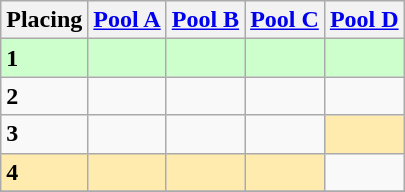<table class=wikitable style="border:1px solid #AAAAAA;">
<tr>
<th>Placing</th>
<th><a href='#'>Pool A</a></th>
<th><a href='#'>Pool B</a></th>
<th><a href='#'>Pool C</a></th>
<th><a href='#'>Pool D</a></th>
</tr>
<tr style="background: #ccffcc;">
<td><strong>1</strong></td>
<td></td>
<td></td>
<td></td>
<td></td>
</tr>
<tr>
<td><strong>2</strong></td>
<td></td>
<td></td>
<td></td>
<td></td>
</tr>
<tr>
<td><strong>3</strong></td>
<td></td>
<td></td>
<td></td>
<td style="background: #ffebad;"></td>
</tr>
<tr>
<td style="background: #ffebad;"><strong>4</strong></td>
<td style="background: #ffebad;"></td>
<td style="background: #ffebad;"></td>
<td style="background: #ffebad;"></td>
<td></td>
</tr>
<tr>
</tr>
</table>
